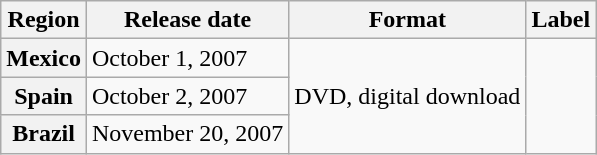<table class="wikitable plainrowheaders">
<tr>
<th scope="col">Region</th>
<th scope="col">Release date</th>
<th scope="col">Format</th>
<th scope="col">Label</th>
</tr>
<tr>
<th scope="row">Mexico</th>
<td>October 1, 2007</td>
<td rowspan="3">DVD, digital download</td>
<td rowspan="3"></td>
</tr>
<tr>
<th scope="row">Spain</th>
<td>October 2, 2007</td>
</tr>
<tr>
<th scope="row">Brazil</th>
<td>November 20, 2007</td>
</tr>
</table>
